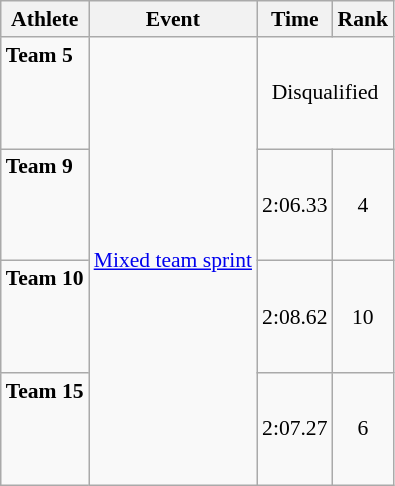<table class="wikitable" style="font-size:90%">
<tr>
<th>Athlete</th>
<th>Event</th>
<th>Time</th>
<th>Rank</th>
</tr>
<tr align=center>
<td align=left><strong>Team 5</strong><br><small><br><br><br></small></td>
<td align=left rowspan=4><a href='#'>Mixed team sprint</a></td>
<td colspan=2>Disqualified</td>
</tr>
<tr align=center>
<td align=left><strong>Team 9</strong><br><small><br><br><br></small></td>
<td>2:06.33</td>
<td>4</td>
</tr>
<tr align=center>
<td align=left><strong>Team 10</strong><br><small><br><br><br></small></td>
<td>2:08.62</td>
<td>10</td>
</tr>
<tr align=center>
<td align=left><strong>Team 15</strong><br><br><br><br></td>
<td>2:07.27</td>
<td>6</td>
</tr>
</table>
